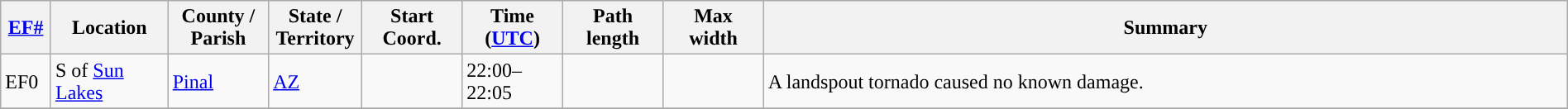<table class="wikitable sortable" style="width:100%;">
<tr>
<th scope="col"  style="width:3%; text-align:center;"><a href='#'>EF#</a></th>
<th scope="col"  style="width:7%; text-align:center;" class="unsortable">Location</th>
<th scope="col"  style="width:6%; text-align:center;" class="unsortable">County / Parish</th>
<th scope="col"  style="width:5%; text-align:center;">State / Territory</th>
<th scope="col"  style="width:6%; text-align:center;">Start Coord.</th>
<th scope="col"  style="width:6%; text-align:center;">Time (<a href='#'>UTC</a>)</th>
<th scope="col"  style="width:6%; text-align:center;">Path length</th>
<th scope="col"  style="width:6%; text-align:center;">Max width</th>
<th scope="col" class="unsortable" style="width:48%; text-align:center;">Summary</th>
</tr>
<tr>
<td>EF0</td>
<td>S of <a href='#'>Sun Lakes</a></td>
<td><a href='#'>Pinal</a></td>
<td><a href='#'>AZ</a></td>
<td></td>
<td>22:00–22:05</td>
<td></td>
<td></td>
<td>A landspout tornado caused no known damage.</td>
</tr>
<tr>
</tr>
</table>
